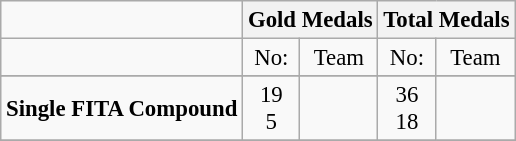<table class="wikitable" style="text-align: center; font-size:95%;">
<tr>
<td></td>
<th colspan=2>Gold Medals</th>
<th colspan=2>Total Medals</th>
</tr>
<tr>
<td></td>
<td>No:</td>
<td>Team</td>
<td>No:</td>
<td>Team</td>
</tr>
<tr>
</tr>
<tr>
<td><strong>Single FITA Compound</strong></td>
<td>19 <br> 5</td>
<td align="left"> <br> </td>
<td>36 <br> 18</td>
<td align="left"> <br> </td>
</tr>
<tr>
</tr>
</table>
